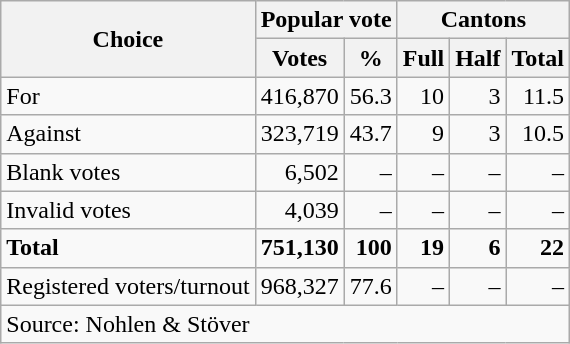<table class=wikitable style=text-align:right>
<tr>
<th rowspan=2>Choice</th>
<th colspan=2>Popular vote</th>
<th colspan=3>Cantons</th>
</tr>
<tr>
<th>Votes</th>
<th>%</th>
<th>Full</th>
<th>Half</th>
<th>Total</th>
</tr>
<tr>
<td align=left>For</td>
<td>416,870</td>
<td>56.3</td>
<td>10</td>
<td>3</td>
<td>11.5</td>
</tr>
<tr>
<td align=left>Against</td>
<td>323,719</td>
<td>43.7</td>
<td>9</td>
<td>3</td>
<td>10.5</td>
</tr>
<tr>
<td align=left>Blank votes</td>
<td>6,502</td>
<td>–</td>
<td>–</td>
<td>–</td>
<td>–</td>
</tr>
<tr>
<td align=left>Invalid votes</td>
<td>4,039</td>
<td>–</td>
<td>–</td>
<td>–</td>
<td>–</td>
</tr>
<tr>
<td align=left><strong>Total</strong></td>
<td><strong>751,130</strong></td>
<td><strong>100</strong></td>
<td><strong>19</strong></td>
<td><strong>6</strong></td>
<td><strong>22</strong></td>
</tr>
<tr>
<td align=left>Registered voters/turnout</td>
<td>968,327</td>
<td>77.6</td>
<td>–</td>
<td>–</td>
<td>–</td>
</tr>
<tr>
<td align=left colspan=6>Source: Nohlen & Stöver</td>
</tr>
</table>
